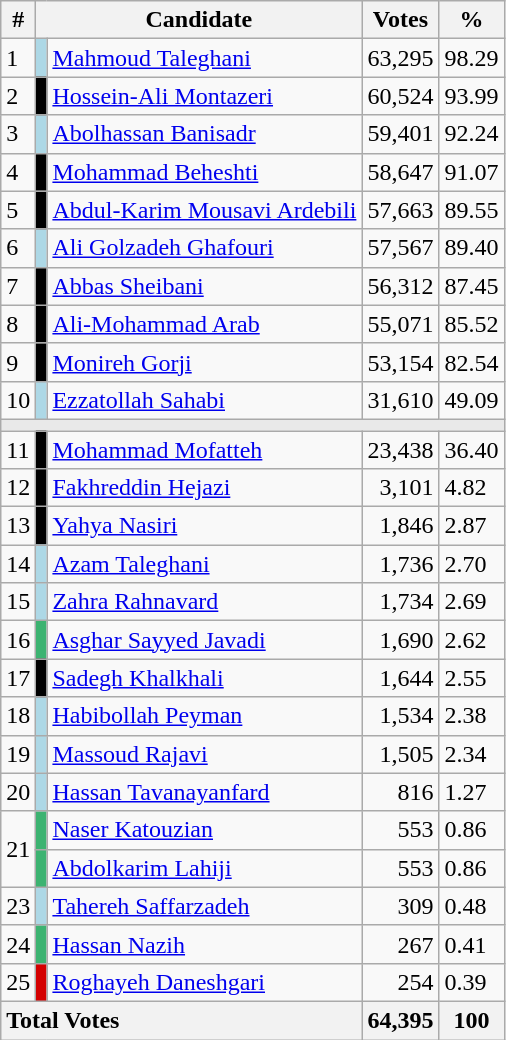<table class="wikitable">
<tr>
<th>#</th>
<th colspan="2">Candidate</th>
<th>Votes</th>
<th>%</th>
</tr>
<tr>
<td>1</td>
<td style="background:#ADD8E6;"></td>
<td><a href='#'>Mahmoud Taleghani</a></td>
<td>63,295</td>
<td>98.29</td>
</tr>
<tr>
<td>2</td>
<td style="background:#000000;"></td>
<td><a href='#'>Hossein-Ali Montazeri</a></td>
<td>60,524</td>
<td>93.99</td>
</tr>
<tr>
<td>3</td>
<td style="background:#ADD8E6;"></td>
<td><a href='#'>Abolhassan Banisadr</a></td>
<td>59,401</td>
<td>92.24</td>
</tr>
<tr>
<td>4</td>
<td style="background:#000000;"></td>
<td><a href='#'>Mohammad Beheshti</a></td>
<td>58,647</td>
<td>91.07</td>
</tr>
<tr>
<td>5</td>
<td style="background:#000000;"></td>
<td><a href='#'>Abdul-Karim Mousavi Ardebili</a></td>
<td>57,663</td>
<td>89.55</td>
</tr>
<tr>
<td>6</td>
<td style="background:#ADD8E6;"></td>
<td><a href='#'>Ali Golzadeh Ghafouri</a></td>
<td>57,567</td>
<td>89.40</td>
</tr>
<tr>
<td>7</td>
<td style="background:#000000;"></td>
<td><a href='#'>Abbas Sheibani</a></td>
<td>56,312</td>
<td>87.45</td>
</tr>
<tr>
<td>8</td>
<td style="background:#000000;"></td>
<td><a href='#'>Ali-Mohammad Arab</a></td>
<td>55,071</td>
<td>85.52</td>
</tr>
<tr>
<td>9</td>
<td style="background:#000000;"></td>
<td><a href='#'>Monireh Gorji</a></td>
<td>53,154</td>
<td>82.54</td>
</tr>
<tr>
<td>10</td>
<td style="background:#ADD8E6;"></td>
<td><a href='#'>Ezzatollah Sahabi</a></td>
<td>31,610</td>
<td>49.09</td>
</tr>
<tr>
<td colspan="9" style="background:#E9E9E9;"></td>
</tr>
<tr>
<td>11</td>
<td style="background:#000000;"></td>
<td><a href='#'>Mohammad Mofatteh</a></td>
<td align=right>23,438</td>
<td>36.40</td>
</tr>
<tr>
<td>12</td>
<td style="background:#000000;"></td>
<td><a href='#'>Fakhreddin Hejazi</a></td>
<td align=right>3,101</td>
<td>4.82</td>
</tr>
<tr>
<td>13</td>
<td style="background:#000000;"></td>
<td><a href='#'>Yahya Nasiri</a></td>
<td align=right>1,846</td>
<td>2.87</td>
</tr>
<tr>
<td>14</td>
<td style="background:#ADD8E6;"></td>
<td><a href='#'>Azam Taleghani</a></td>
<td align=right>1,736</td>
<td>2.70</td>
</tr>
<tr>
<td>15</td>
<td style="background:#ADD8E6;"></td>
<td><a href='#'>Zahra Rahnavard</a></td>
<td align=right>1,734</td>
<td>2.69</td>
</tr>
<tr>
<td>16</td>
<td style="background:#3CB371;"></td>
<td><a href='#'>Asghar Sayyed Javadi</a></td>
<td align=right>1,690</td>
<td>2.62</td>
</tr>
<tr>
<td>17</td>
<td style="background:#000000;"></td>
<td><a href='#'>Sadegh Khalkhali</a></td>
<td align=right>1,644</td>
<td>2.55</td>
</tr>
<tr>
<td>18</td>
<td style="background:#ADD8E6;"></td>
<td><a href='#'>Habibollah Peyman</a></td>
<td align=right>1,534</td>
<td>2.38</td>
</tr>
<tr>
<td>19</td>
<td style="background:#ADD8E6;"></td>
<td><a href='#'>Massoud Rajavi</a></td>
<td align=right>1,505</td>
<td>2.34</td>
</tr>
<tr>
<td>20</td>
<td style="background:#ADD8E6;"></td>
<td><a href='#'>Hassan Tavanayanfard</a></td>
<td align=right>816</td>
<td>1.27</td>
</tr>
<tr>
<td rowspan=2>21</td>
<td style="background:#3CB371;"></td>
<td><a href='#'>Naser Katouzian</a></td>
<td align=right>553</td>
<td>0.86</td>
</tr>
<tr>
<td style="background:#3CB371;"></td>
<td><a href='#'>Abdolkarim Lahiji</a></td>
<td align=right>553</td>
<td>0.86</td>
</tr>
<tr>
<td>23</td>
<td style="background:#ADD8E6;"></td>
<td><a href='#'>Tahereh Saffarzadeh</a></td>
<td align=right>309</td>
<td>0.48</td>
</tr>
<tr>
<td>24</td>
<td style="background:#3CB371;"></td>
<td><a href='#'>Hassan Nazih</a></td>
<td align=right>267</td>
<td>0.41</td>
</tr>
<tr>
<td>25</td>
<td style="background:#D40000;"></td>
<td><a href='#'>Roghayeh Daneshgari</a></td>
<td align=right>254</td>
<td>0.39</td>
</tr>
<tr>
<th colspan="3" style="text-align:left;">Total Votes</th>
<th>64,395</th>
<th>100</th>
</tr>
</table>
